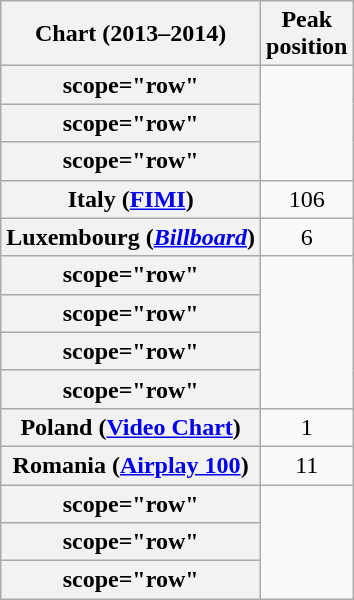<table class="wikitable sortable plainrowheaders">
<tr>
<th scope="col">Chart (2013–2014)</th>
<th scope="col">Peak<br>position</th>
</tr>
<tr>
<th>scope="row" </th>
</tr>
<tr>
<th>scope="row" </th>
</tr>
<tr>
<th>scope="row" </th>
</tr>
<tr>
<th scope="row">Italy (<a href='#'>FIMI</a>)</th>
<td align=center>106</td>
</tr>
<tr>
<th scope="row">Luxembourg (<em><a href='#'>Billboard</a></em>)</th>
<td align=center>6</td>
</tr>
<tr>
<th>scope="row" </th>
</tr>
<tr>
<th>scope="row" </th>
</tr>
<tr>
<th>scope="row" </th>
</tr>
<tr>
<th>scope="row" </th>
</tr>
<tr>
<th scope="row">Poland (<a href='#'>Video Chart</a>)</th>
<td align=center>1</td>
</tr>
<tr>
<th scope="row">Romania (<a href='#'>Airplay 100</a>)</th>
<td style="text-align:center;">11</td>
</tr>
<tr>
<th>scope="row" </th>
</tr>
<tr>
<th>scope="row" </th>
</tr>
<tr>
<th>scope="row" </th>
</tr>
</table>
